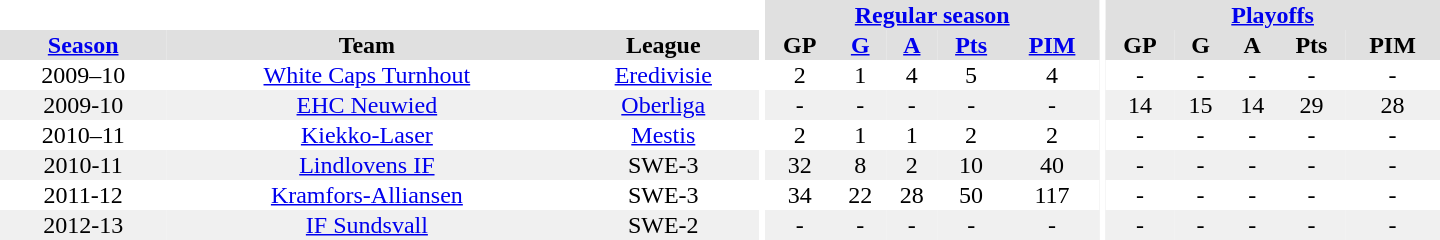<table border="0" cellpadding="1" cellspacing="0" style="text-align:center; width:60em">
<tr bgcolor="#e0e0e0">
<th colspan="3" bgcolor="#ffffff"></th>
<th rowspan="100" bgcolor="#ffffff"></th>
<th colspan="5"><a href='#'>Regular season</a></th>
<th rowspan="100" bgcolor="#ffffff"></th>
<th colspan="5"><a href='#'>Playoffs</a></th>
</tr>
<tr bgcolor="#e0e0e0">
<th><a href='#'>Season</a></th>
<th>Team</th>
<th>League</th>
<th>GP</th>
<th><a href='#'>G</a></th>
<th><a href='#'>A</a></th>
<th><a href='#'>Pts</a></th>
<th><a href='#'>PIM</a></th>
<th>GP</th>
<th>G</th>
<th>A</th>
<th>Pts</th>
<th>PIM</th>
</tr>
<tr align="center">
<td>2009–10</td>
<td><a href='#'>White Caps Turnhout</a></td>
<td><a href='#'>Eredivisie</a></td>
<td>2</td>
<td>1</td>
<td>4</td>
<td>5</td>
<td>4</td>
<td>-</td>
<td>-</td>
<td>-</td>
<td>-</td>
<td>-</td>
</tr>
<tr align="center" bgcolor="#f0f0f0">
<td>2009-10</td>
<td><a href='#'>EHC Neuwied</a></td>
<td><a href='#'>Oberliga</a></td>
<td>-</td>
<td>-</td>
<td>-</td>
<td>-</td>
<td>-</td>
<td>14</td>
<td>15</td>
<td>14</td>
<td>29</td>
<td>28</td>
</tr>
<tr align="center">
<td>2010–11</td>
<td><a href='#'>Kiekko-Laser</a></td>
<td><a href='#'>Mestis</a></td>
<td>2</td>
<td>1</td>
<td>1</td>
<td>2</td>
<td>2</td>
<td>-</td>
<td>-</td>
<td>-</td>
<td>-</td>
<td>-</td>
</tr>
<tr align="center" bgcolor="#f0f0f0">
<td>2010-11</td>
<td><a href='#'>Lindlovens IF</a></td>
<td>SWE-3</td>
<td>32</td>
<td>8</td>
<td>2</td>
<td>10</td>
<td>40</td>
<td>-</td>
<td>-</td>
<td>-</td>
<td>-</td>
<td>-</td>
</tr>
<tr align="center">
<td>2011-12</td>
<td><a href='#'>Kramfors-Alliansen</a></td>
<td>SWE-3</td>
<td>34</td>
<td>22</td>
<td>28</td>
<td>50</td>
<td>117</td>
<td>-</td>
<td>-</td>
<td>-</td>
<td>-</td>
<td>-</td>
</tr>
<tr align="center" bgcolor="#f0f0f0">
<td>2012-13</td>
<td><a href='#'>IF Sundsvall</a></td>
<td>SWE-2</td>
<td>-</td>
<td>-</td>
<td>-</td>
<td>-</td>
<td>-</td>
<td>-</td>
<td>-</td>
<td>-</td>
<td>-</td>
<td>-</td>
</tr>
<tr align="center">
</tr>
</table>
